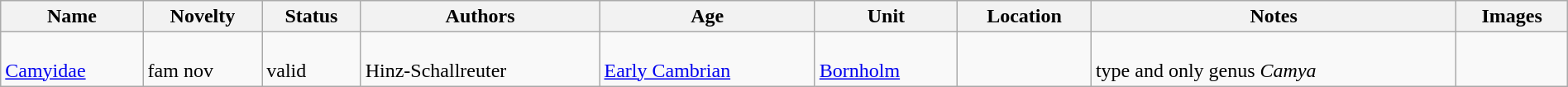<table class="wikitable sortable" align="center" width="100%">
<tr>
<th>Name</th>
<th>Novelty</th>
<th>Status</th>
<th>Authors</th>
<th>Age</th>
<th>Unit</th>
<th>Location</th>
<th>Notes</th>
<th>Images</th>
</tr>
<tr>
<td><br><a href='#'>Camyidae</a></td>
<td><br>fam nov</td>
<td><br>valid</td>
<td><br>Hinz-Schallreuter</td>
<td><br><a href='#'>Early Cambrian</a></td>
<td><br><a href='#'>Bornholm</a></td>
<td><br></td>
<td><br>type and only genus <em>Camya</em></td>
<td></td>
</tr>
</table>
